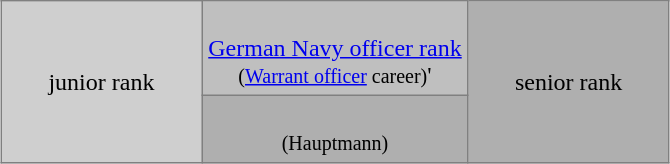<table class="toccolours" border="1" cellpadding="4" cellspacing="0" style="border-collapse: collapse; margin: 0.5em auto; clear: both;">
<tr>
<td width="30%" align="center" rowspan="2" style="background:#cfcfcf;">junior rank<br></td>
<td width="40%" align="center" rowspan="1" style="background:#bfbfbf;"><br><a href='#'>German Navy officer rank</a><br><small>(<a href='#'>Warrant officer</a> career)</small>'</td>
<td width="30%" align="center" rowspan="2" style="background:#afafaf;">senior rank<br></td>
</tr>
<tr>
<td width="30%" align="center" style="background:#afafaf;"><strong></strong><br> <small>(Hauptmann)</small></td>
</tr>
</table>
